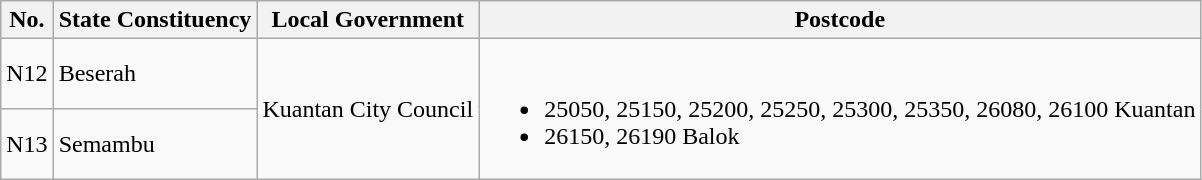<table class="wikitable">
<tr>
<th>No.</th>
<th>State Constituency</th>
<th>Local Government</th>
<th>Postcode</th>
</tr>
<tr>
<td>N12</td>
<td>Beserah</td>
<td rowspan="2">Kuantan City Council</td>
<td rowspan="2"><br><ul><li>25050, 25150, 25200, 25250, 25300, 25350, 26080, 26100 Kuantan</li><li>26150, 26190 Balok</li></ul></td>
</tr>
<tr>
<td>N13</td>
<td>Semambu</td>
</tr>
</table>
